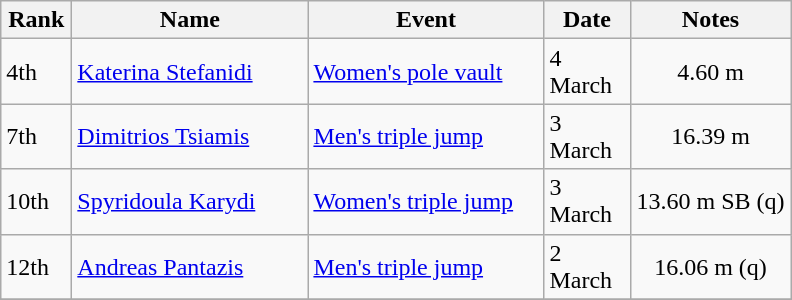<table class="wikitable sortable">
<tr>
<th width=40>Rank</th>
<th width=150>Name</th>
<th width=150>Event</th>
<th width=50>Date</th>
<th width=100>Notes</th>
</tr>
<tr>
<td>4th</td>
<td><a href='#'>Katerina Stefanidi</a></td>
<td><a href='#'>Women's pole vault</a></td>
<td>4 March</td>
<td align=center>4.60 m</td>
</tr>
<tr>
<td>7th</td>
<td><a href='#'>Dimitrios Tsiamis</a></td>
<td><a href='#'>Men's triple jump</a></td>
<td>3 March</td>
<td align=center>16.39 m</td>
</tr>
<tr>
<td>10th</td>
<td><a href='#'>Spyridoula Karydi</a></td>
<td><a href='#'>Women's triple jump</a></td>
<td>3 March</td>
<td align=center>13.60 m SB (q)</td>
</tr>
<tr>
<td>12th</td>
<td><a href='#'>Andreas Pantazis</a></td>
<td><a href='#'>Men's triple jump</a></td>
<td>2 March</td>
<td align=center>16.06 m (q)</td>
</tr>
<tr>
</tr>
</table>
